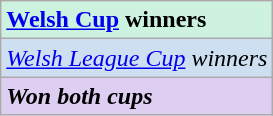<table class="wikitable" align="left">
<tr>
<td bgcolor="#CEF2E0"><strong><a href='#'>Welsh Cup</a> winners</strong></td>
</tr>
<tr>
<td bgcolor="#CEDFF2"><em><a href='#'>Welsh League Cup</a> winners</em></td>
</tr>
<tr>
<td bgcolor="DDCEF2"><strong><em>Won both cups</em></strong></td>
</tr>
</table>
